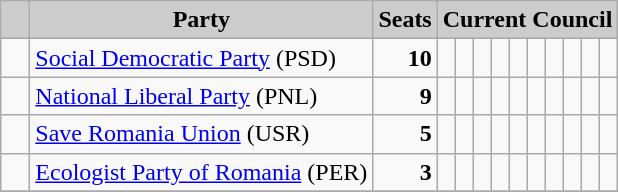<table class="wikitable">
<tr>
<th style="background:#ccc">   </th>
<th style="background:#ccc">Party</th>
<th style="background:#ccc">Seats</th>
<th style="background:#ccc" colspan="10">Current Council</th>
</tr>
<tr>
<td>  </td>
<td><a href='#'>Social Democratic Party</a> (PSD)</td>
<td style="text-align: right"><strong>10</strong></td>
<td>  </td>
<td>  </td>
<td>  </td>
<td>  </td>
<td>  </td>
<td>  </td>
<td>  </td>
<td>  </td>
<td>  </td>
<td>  </td>
</tr>
<tr>
<td>  </td>
<td><a href='#'>National Liberal Party</a> (PNL)</td>
<td style="text-align: right"><strong>9</strong></td>
<td>  </td>
<td>  </td>
<td>  </td>
<td>  </td>
<td>  </td>
<td>  </td>
<td>  </td>
<td>  </td>
<td>  </td>
<td> </td>
</tr>
<tr>
<td>  </td>
<td><a href='#'>Save Romania Union</a> (USR)</td>
<td style="text-align: right"><strong>5</strong></td>
<td>  </td>
<td>  </td>
<td>  </td>
<td>  </td>
<td>  </td>
<td> </td>
<td> </td>
<td> </td>
<td> </td>
<td> </td>
</tr>
<tr>
<td>  </td>
<td><a href='#'>Ecologist Party of Romania</a> (PER)</td>
<td style="text-align: right"><strong>3</strong></td>
<td>  </td>
<td>  </td>
<td>  </td>
<td> </td>
<td> </td>
<td> </td>
<td> </td>
<td> </td>
<td> </td>
<td> </td>
</tr>
<tr>
</tr>
</table>
